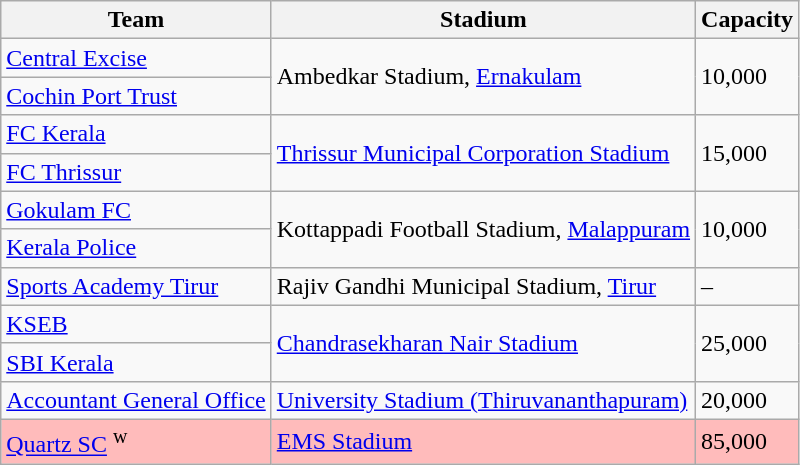<table class="wikitable sortable">
<tr>
<th>Team</th>
<th>Stadium</th>
<th>Capacity</th>
</tr>
<tr>
<td><a href='#'>Central Excise</a></td>
<td rowspan="2">Ambedkar Stadium, <a href='#'>Ernakulam</a></td>
<td rowspan="2">10,000</td>
</tr>
<tr>
<td><a href='#'>Cochin Port Trust</a></td>
</tr>
<tr>
<td><a href='#'>FC Kerala</a></td>
<td rowspan="2"><a href='#'>Thrissur Municipal Corporation Stadium</a></td>
<td rowspan="2">15,000</td>
</tr>
<tr>
<td><a href='#'>FC Thrissur</a></td>
</tr>
<tr>
<td><a href='#'>Gokulam FC</a></td>
<td rowspan="2">Kottappadi Football Stadium, <a href='#'>Malappuram</a></td>
<td rowspan="2">10,000</td>
</tr>
<tr t>
<td><a href='#'>Kerala Police</a></td>
</tr>
<tr>
<td><a href='#'>Sports Academy Tirur</a></td>
<td>Rajiv Gandhi Municipal Stadium, <a href='#'>Tirur</a></td>
<td>–</td>
</tr>
<tr>
<td><a href='#'>KSEB</a></td>
<td rowspan="2"><a href='#'>Chandrasekharan Nair Stadium</a></td>
<td rowspan="2">25,000</td>
</tr>
<tr>
<td><a href='#'>SBI Kerala</a></td>
</tr>
<tr>
<td><a href='#'>Accountant General Office</a></td>
<td><a href='#'>University Stadium (Thiruvananthapuram)</a></td>
<td>20,000</td>
</tr>
<tr>
<td bgcolor="#FFBBBB"><a href='#'>Quartz SC</a> <sup>w</sup></td>
<td bgcolor="#FFBBBB"><a href='#'>EMS Stadium</a></td>
<td bgcolor="#FFBBBB">85,000</td>
</tr>
</table>
